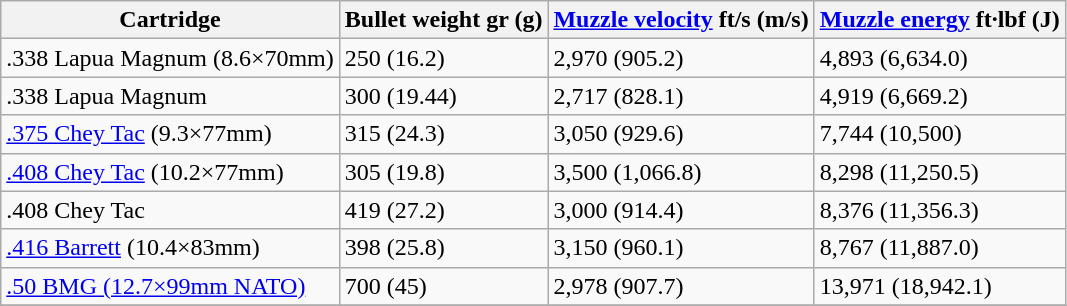<table class="wikitable sortable">
<tr>
<th>Cartridge</th>
<th>Bullet weight gr (g)</th>
<th><a href='#'>Muzzle velocity</a> ft/s (m/s)</th>
<th><a href='#'>Muzzle energy</a> ft·lbf (J)</th>
</tr>
<tr>
<td>.338 Lapua Magnum (8.6×70mm)</td>
<td>250 (16.2)</td>
<td>2,970 (905.2)</td>
<td>4,893 (6,634.0)</td>
</tr>
<tr>
<td>.338 Lapua Magnum</td>
<td>300 (19.44)</td>
<td>2,717 (828.1)</td>
<td>4,919 (6,669.2)</td>
</tr>
<tr>
<td><a href='#'>.375 Chey Tac</a> (9.3×77mm)</td>
<td>315 (24.3)</td>
<td>3,050 (929.6)</td>
<td>7,744 (10,500)</td>
</tr>
<tr>
<td><a href='#'>.408 Chey Tac</a> (10.2×77mm)</td>
<td>305 (19.8)</td>
<td>3,500 (1,066.8)</td>
<td>8,298 (11,250.5)</td>
</tr>
<tr>
<td>.408 Chey Tac</td>
<td>419 (27.2)</td>
<td>3,000 (914.4)</td>
<td>8,376 (11,356.3)</td>
</tr>
<tr>
<td><a href='#'>.416 Barrett</a> (10.4×83mm)</td>
<td>398 (25.8)</td>
<td>3,150 (960.1)</td>
<td>8,767 (11,887.0)</td>
</tr>
<tr>
<td><a href='#'>.50 BMG (12.7×99mm NATO)</a></td>
<td>700 (45)</td>
<td>2,978 (907.7)</td>
<td>13,971 (18,942.1)</td>
</tr>
<tr>
</tr>
</table>
